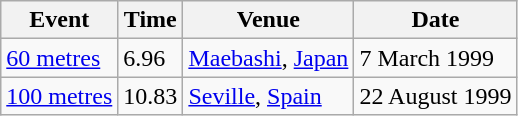<table class=wikitable>
<tr>
<th>Event</th>
<th>Time</th>
<th>Venue</th>
<th>Date</th>
</tr>
<tr>
<td><a href='#'>60 metres</a></td>
<td>6.96</td>
<td><a href='#'>Maebashi</a>, <a href='#'>Japan</a></td>
<td>7 March 1999</td>
</tr>
<tr>
<td><a href='#'>100 metres</a></td>
<td>10.83</td>
<td><a href='#'>Seville</a>, <a href='#'>Spain</a></td>
<td>22 August 1999</td>
</tr>
</table>
